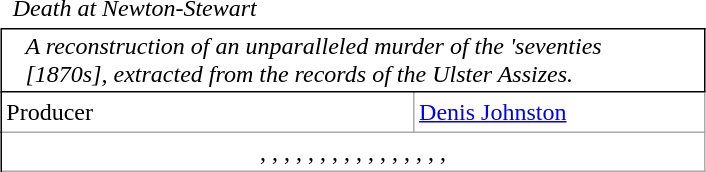<table class="wikitable mw-collapsible mw-collapsed" style="vertical-align:top;margin:auto 2em;line-height:1.2;max-width:33em;background-color:inherit;border:none;">
<tr>
<td class=unsortable style="border:hidden;line-height:1.67;margin-left:-1em;text-align:center;padding-left:0.5em;min-width:1.0em;"></td>
<td class=unsortable style="border-style:none;padding-left:0.5em;text-align:left;min-width:16.5em;font-weight:400;font-style:italic;">Death at Newton-Stewart</td>
<td class=unsortable style="border-style:none;text-align:right;font-weight:normal; font-size:95%; min-width:8.5em;padding-right:0.2em;"></td>
<td class=unsortable style="border-style:none;min-width:3.5em;padding-left:0;"></td>
<td class=unsortable style="border:hidden;min-width:3.5em;font-size:95%;"></td>
</tr>
<tr>
<td rowspan=100 style="border:none thin;border-right-style :solid;"></td>
<td colspan=3 style="text-align:left;padding:0.1em 1em;font-style:italic;border: solid thin;">A reconstruction of an unparalleled murder of the 'seventies [1870s], extracted from the records of the Ulster Assizes.</td>
</tr>
<tr>
<td style="text-align:left;padding-left">Producer</td>
<td colspan=2><a href='#'>Denis Johnston</a></td>
</tr>
<tr>
<td colspan=3 style="text-align:center;padding-left:1em;padding-right:1em;max-width:32em;">, , , , , , , , , , , , , , , , </td>
</tr>
</table>
